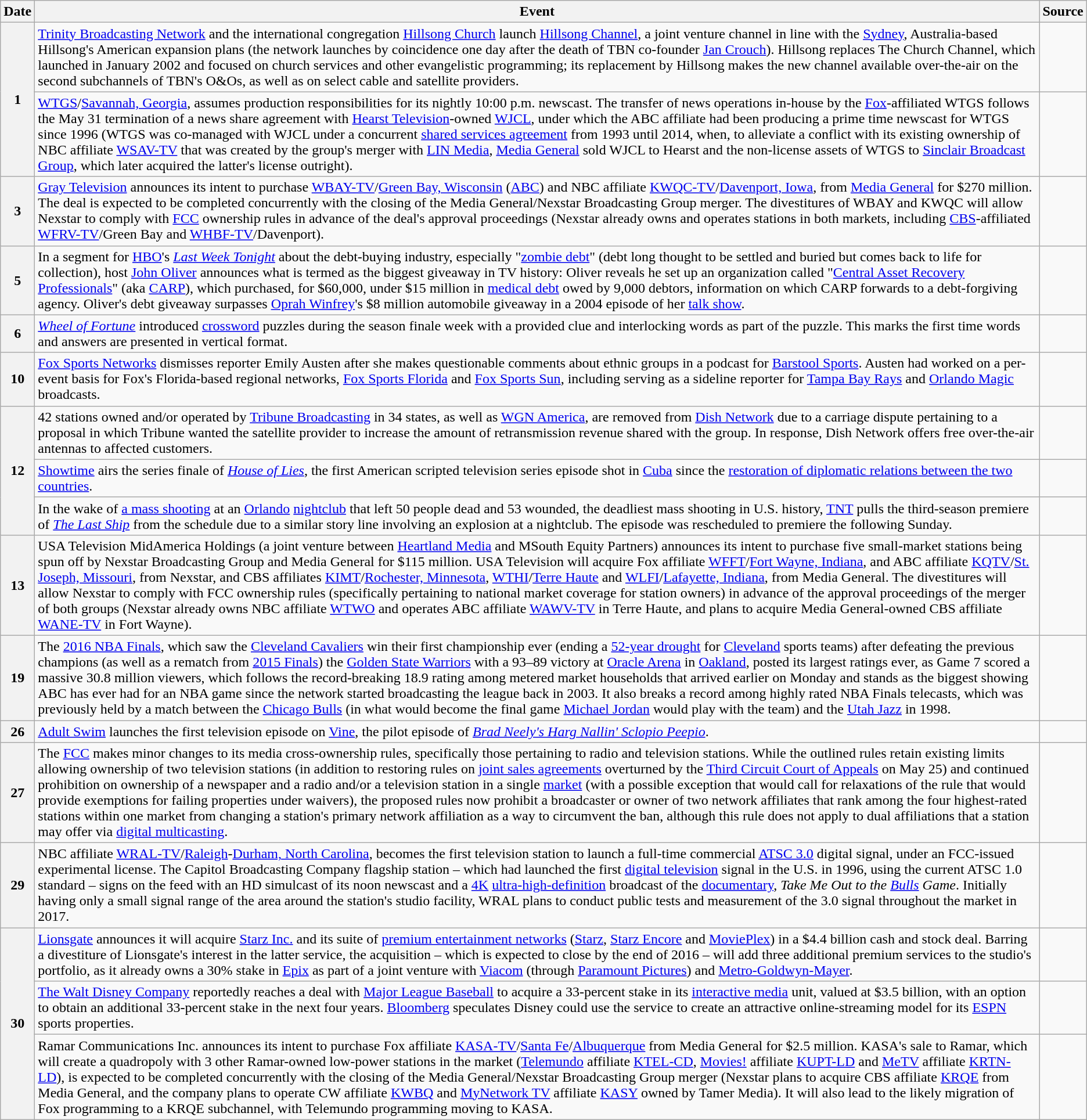<table class="wikitable">
<tr>
<th>Date</th>
<th>Event</th>
<th>Source</th>
</tr>
<tr>
<th rowspan="2">1</th>
<td><a href='#'>Trinity Broadcasting Network</a> and the international congregation <a href='#'>Hillsong Church</a> launch <a href='#'>Hillsong Channel</a>, a joint venture channel in line with the <a href='#'>Sydney</a>, Australia-based Hillsong's American expansion plans (the network launches by coincidence one day after the death of TBN co-founder <a href='#'>Jan Crouch</a>). Hillsong replaces The Church Channel, which launched in January 2002 and focused on church services and other evangelistic programming; its replacement by Hillsong makes the new channel available over-the-air on the second subchannels of TBN's O&Os, as well as on select cable and satellite providers.</td>
<td><br></td>
</tr>
<tr>
<td><a href='#'>WTGS</a>/<a href='#'>Savannah, Georgia</a>, assumes production responsibilities for its nightly 10:00 p.m. newscast. The transfer of news operations in-house by the <a href='#'>Fox</a>-affiliated WTGS follows the May 31 termination of a news share agreement with <a href='#'>Hearst Television</a>-owned <a href='#'>WJCL</a>, under which the ABC affiliate had been producing a prime time newscast for WTGS since 1996 (WTGS was co-managed with WJCL under a concurrent <a href='#'>shared services agreement</a> from 1993 until 2014, when, to alleviate a conflict with its existing ownership of NBC affiliate <a href='#'>WSAV-TV</a> that was created by the group's merger with <a href='#'>LIN Media</a>, <a href='#'>Media General</a> sold WJCL to Hearst and the non-license assets of WTGS to <a href='#'>Sinclair Broadcast Group</a>, which later acquired the latter's license outright).</td>
<td><br></td>
</tr>
<tr>
<th>3</th>
<td><a href='#'>Gray Television</a> announces its intent to purchase <a href='#'>WBAY-TV</a>/<a href='#'>Green Bay, Wisconsin</a> (<a href='#'>ABC</a>) and NBC affiliate <a href='#'>KWQC-TV</a>/<a href='#'>Davenport, Iowa</a>, from <a href='#'>Media General</a> for $270 million. The deal is expected to be completed concurrently with the closing of the Media General/Nexstar Broadcasting Group merger. The divestitures of WBAY and KWQC will allow Nexstar to comply with <a href='#'>FCC</a> ownership rules in advance of the deal's approval proceedings (Nexstar already owns and operates stations in both markets, including <a href='#'>CBS</a>-affiliated <a href='#'>WFRV-TV</a>/Green Bay and <a href='#'>WHBF-TV</a>/Davenport).</td>
<td></td>
</tr>
<tr>
<th>5</th>
<td>In a segment for <a href='#'>HBO</a>'s <em><a href='#'>Last Week Tonight</a></em> about the debt-buying industry, especially "<a href='#'>zombie debt</a>" (debt long thought to be settled and buried but comes back to life for collection), host <a href='#'>John Oliver</a> announces what is termed as the biggest giveaway in TV history: Oliver reveals he set up an organization called "<a href='#'>Central Asset Recovery Professionals</a>" (aka <a href='#'>CARP</a>), which purchased, for $60,000, under $15 million in <a href='#'>medical debt</a> owed by 9,000 debtors, information on which CARP forwards to a debt-forgiving agency.  Oliver's debt giveaway surpasses <a href='#'>Oprah Winfrey</a>'s $8 million automobile giveaway in a 2004 episode of her <a href='#'>talk show</a>.</td>
<td><br></td>
</tr>
<tr>
<th>6</th>
<td><em><a href='#'>Wheel of Fortune</a></em> introduced <a href='#'>crossword</a> puzzles during the season finale week with a provided clue and interlocking words as part of the puzzle. This marks the first time words and answers are presented in vertical format.</td>
<td></td>
</tr>
<tr>
<th>10</th>
<td><a href='#'>Fox Sports Networks</a> dismisses reporter Emily Austen after she makes questionable comments about ethnic groups in a podcast for <a href='#'>Barstool Sports</a>. Austen had worked on a per-event basis for Fox's Florida-based regional networks, <a href='#'>Fox Sports Florida</a> and <a href='#'>Fox Sports Sun</a>, including serving as a sideline reporter for <a href='#'>Tampa Bay Rays</a> and <a href='#'>Orlando Magic</a> broadcasts.</td>
<td></td>
</tr>
<tr>
<th rowspan="3">12</th>
<td>42 stations owned and/or operated by <a href='#'>Tribune Broadcasting</a> in 34 states, as well as <a href='#'>WGN America</a>, are removed from <a href='#'>Dish Network</a> due to a carriage dispute pertaining to a proposal in which Tribune wanted the satellite provider to increase the amount of retransmission revenue shared with the group. In response, Dish Network offers free over-the-air antennas to affected customers.</td>
<td></td>
</tr>
<tr>
<td><a href='#'>Showtime</a> airs the series finale of <em><a href='#'>House of Lies</a></em>, the first American scripted television series episode shot in <a href='#'>Cuba</a> since the <a href='#'>restoration of diplomatic relations between the two countries</a>.</td>
<td></td>
</tr>
<tr>
<td>In the wake of <a href='#'>a mass shooting</a> at an <a href='#'>Orlando</a> <a href='#'>nightclub</a> that left 50 people dead and 53 wounded, the deadliest mass shooting in U.S. history, <a href='#'>TNT</a> pulls the third-season premiere of <em><a href='#'>The Last Ship</a></em> from the schedule due to a similar story line involving an explosion at a nightclub. The episode was rescheduled to premiere the following Sunday.</td>
<td></td>
</tr>
<tr>
<th>13</th>
<td>USA Television MidAmerica Holdings (a joint venture between <a href='#'>Heartland Media</a> and MSouth Equity Partners) announces its intent to purchase five small-market stations being spun off by Nexstar Broadcasting Group and Media General for $115 million. USA Television will acquire Fox affiliate <a href='#'>WFFT</a>/<a href='#'>Fort Wayne, Indiana</a>, and ABC affiliate <a href='#'>KQTV</a>/<a href='#'>St. Joseph, Missouri</a>, from Nexstar, and CBS affiliates <a href='#'>KIMT</a>/<a href='#'>Rochester, Minnesota</a>, <a href='#'>WTHI</a>/<a href='#'>Terre Haute</a> and <a href='#'>WLFI</a>/<a href='#'>Lafayette, Indiana</a>, from Media General. The divestitures will allow Nexstar to comply with FCC ownership rules (specifically pertaining to national market coverage for station owners) in advance of the approval proceedings of the merger of both groups (Nexstar already owns NBC affiliate <a href='#'>WTWO</a> and operates ABC affiliate <a href='#'>WAWV-TV</a> in Terre Haute, and plans to acquire Media General-owned CBS affiliate <a href='#'>WANE-TV</a> in Fort Wayne).</td>
<td></td>
</tr>
<tr>
<th>19</th>
<td>The <a href='#'>2016 NBA Finals</a>, which saw the <a href='#'>Cleveland Cavaliers</a> win their first championship ever (ending a <a href='#'>52-year drought</a> for <a href='#'>Cleveland</a> sports teams) after defeating the previous champions (as well as a rematch from <a href='#'>2015 Finals</a>) the <a href='#'>Golden State Warriors</a> with a 93–89 victory at <a href='#'>Oracle Arena</a> in <a href='#'>Oakland</a>, posted its largest ratings ever, as Game 7 scored a massive 30.8 million viewers, which follows the record-breaking 18.9 rating among metered market households that arrived earlier on Monday and stands as the biggest showing ABC has ever had for an NBA game since the network started broadcasting the league back in 2003. It also breaks a record among highly rated NBA Finals telecasts, which was previously held by a match between the <a href='#'>Chicago Bulls</a> (in what would become the final game <a href='#'>Michael Jordan</a> would play with the team) and the <a href='#'>Utah Jazz</a> in 1998.</td>
<td></td>
</tr>
<tr>
<th>26</th>
<td><a href='#'>Adult Swim</a> launches the first television episode on <a href='#'>Vine</a>, the pilot episode of <em><a href='#'>Brad Neely's Harg Nallin' Sclopio Peepio</a></em>.</td>
<td></td>
</tr>
<tr>
<th>27</th>
<td>The <a href='#'>FCC</a> makes minor changes to its media cross-ownership rules, specifically those pertaining to radio and television stations. While the outlined rules retain existing limits allowing ownership of two television stations (in addition to restoring rules on <a href='#'>joint sales agreements</a> overturned by the <a href='#'>Third Circuit Court of Appeals</a> on May 25) and continued prohibition on ownership of a newspaper and a radio and/or a television station in a single <a href='#'>market</a> (with a possible exception that would call for relaxations of the rule that would provide exemptions for failing properties under waivers), the proposed rules now prohibit a broadcaster or owner of two network affiliates that rank among the four highest-rated stations within one market from changing a station's primary network affiliation as a way to circumvent the ban, although this rule does not apply to dual affiliations that a station may offer via <a href='#'>digital multicasting</a>.</td>
<td></td>
</tr>
<tr>
<th>29</th>
<td>NBC affiliate <a href='#'>WRAL-TV</a>/<a href='#'>Raleigh</a>-<a href='#'>Durham, North Carolina</a>, becomes the first television station to launch a full-time commercial <a href='#'>ATSC 3.0</a> digital signal, under an FCC-issued experimental license. The Capitol Broadcasting Company flagship station – which had launched the first <a href='#'>digital television</a> signal in the U.S. in 1996, using the current ATSC 1.0 standard – signs on the feed with an HD simulcast of its noon newscast and a <a href='#'>4K</a> <a href='#'>ultra-high-definition</a> broadcast of the <a href='#'>documentary</a>, <em>Take Me Out to the <a href='#'>Bulls</a> Game</em>. Initially having only a small signal range of the area around the station's studio facility, WRAL plans to conduct public tests and measurement of the 3.0 signal throughout the market in 2017.</td>
<td></td>
</tr>
<tr>
<th rowspan="3">30</th>
<td><a href='#'>Lionsgate</a> announces it will acquire <a href='#'>Starz Inc.</a> and its suite of <a href='#'>premium entertainment networks</a> (<a href='#'>Starz</a>, <a href='#'>Starz Encore</a> and <a href='#'>MoviePlex</a>) in a $4.4 billion cash and stock deal. Barring a divestiture of Lionsgate's interest in the latter service, the acquisition – which is expected to close by the end of 2016 – will add three additional premium services to the studio's portfolio, as it already owns a 30% stake in <a href='#'>Epix</a> as part of a joint venture with <a href='#'>Viacom</a> (through <a href='#'>Paramount Pictures</a>) and <a href='#'>Metro-Goldwyn-Mayer</a>.</td>
<td><br></td>
</tr>
<tr>
<td><a href='#'>The Walt Disney Company</a> reportedly reaches a deal with <a href='#'>Major League Baseball</a> to acquire a 33-percent stake in its <a href='#'>interactive media</a> unit, valued at $3.5 billion, with an option to obtain an additional 33-percent stake in the next four years. <a href='#'>Bloomberg</a> speculates Disney could use the service to create an attractive online-streaming model for its <a href='#'>ESPN</a> sports properties.</td>
<td></td>
</tr>
<tr>
<td>Ramar Communications Inc. announces its intent to purchase Fox affiliate <a href='#'>KASA-TV</a>/<a href='#'>Santa Fe</a>/<a href='#'>Albuquerque</a> from Media General for $2.5 million.  KASA's sale to Ramar, which will create a quadropoly with 3 other Ramar-owned low-power stations in the market (<a href='#'>Telemundo</a> affiliate <a href='#'>KTEL-CD</a>, <a href='#'>Movies!</a> affiliate <a href='#'>KUPT-LD</a> and <a href='#'>MeTV</a> affiliate <a href='#'>KRTN-LD</a>), is expected to be completed concurrently with the closing of the Media General/Nexstar Broadcasting Group merger (Nexstar plans to acquire CBS affiliate <a href='#'>KRQE</a> from Media General, and the company plans to operate CW affiliate <a href='#'>KWBQ</a> and <a href='#'>MyNetwork TV</a> affiliate <a href='#'>KASY</a> owned by Tamer Media).  It will also lead to the likely migration of Fox programming to a KRQE subchannel, with Telemundo programming moving to KASA.</td>
<td></td>
</tr>
</table>
